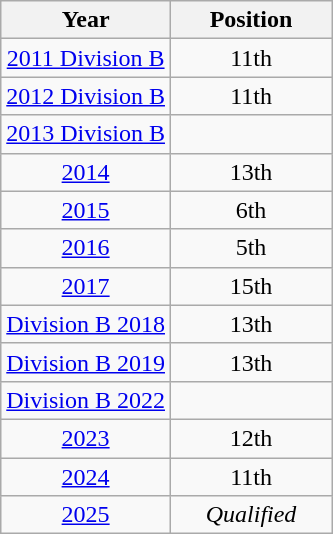<table class="wikitable" style="text-align: center;">
<tr>
<th>Year</th>
<th width="100">Position</th>
</tr>
<tr>
<td> <a href='#'>2011 Division B</a></td>
<td>11th</td>
</tr>
<tr>
<td> <a href='#'>2012 Division B</a></td>
<td>11th</td>
</tr>
<tr>
<td> <a href='#'>2013 Division B</a></td>
<td></td>
</tr>
<tr>
<td> <a href='#'>2014</a></td>
<td>13th</td>
</tr>
<tr>
<td> <a href='#'>2015</a></td>
<td>6th</td>
</tr>
<tr>
<td> <a href='#'>2016</a></td>
<td>5th</td>
</tr>
<tr>
<td> <a href='#'>2017</a></td>
<td>15th</td>
</tr>
<tr>
<td> <a href='#'>Division B 2018</a></td>
<td>13th</td>
</tr>
<tr>
<td> <a href='#'>Division B 2019</a></td>
<td>13th</td>
</tr>
<tr>
<td> <a href='#'>Division B 2022</a></td>
<td></td>
</tr>
<tr>
<td> <a href='#'>2023</a></td>
<td>12th</td>
</tr>
<tr>
<td> <a href='#'>2024</a></td>
<td>11th</td>
</tr>
<tr>
<td> <a href='#'>2025</a></td>
<td><em>Qualified</em></td>
</tr>
</table>
